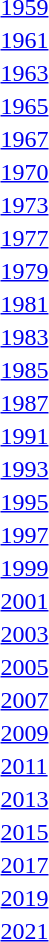<table>
<tr>
<td><a href='#'>1959</a></td>
<td></td>
<td></td>
<td></td>
</tr>
<tr>
<td><a href='#'>1961</a></td>
<td></td>
<td></td>
<td></td>
</tr>
<tr>
<td><a href='#'>1963</a></td>
<td></td>
<td></td>
<td></td>
</tr>
<tr>
<td><a href='#'>1965</a></td>
<td></td>
<td></td>
<td></td>
</tr>
<tr>
<td><a href='#'>1967</a></td>
<td></td>
<td></td>
<td></td>
</tr>
<tr>
<td><a href='#'>1970</a></td>
<td></td>
<td></td>
<td></td>
</tr>
<tr>
<td><a href='#'>1973</a></td>
<td></td>
<td></td>
<td></td>
</tr>
<tr>
<td><a href='#'>1977</a></td>
<td></td>
<td></td>
<td></td>
</tr>
<tr>
<td><a href='#'>1979</a></td>
<td></td>
<td></td>
<td></td>
</tr>
<tr>
<td><a href='#'>1981</a></td>
<td></td>
<td></td>
<td></td>
</tr>
<tr>
<td><a href='#'>1983</a></td>
<td></td>
<td></td>
<td></td>
</tr>
<tr>
<td><a href='#'>1985</a></td>
<td></td>
<td></td>
<td></td>
</tr>
<tr>
<td><a href='#'>1987</a></td>
<td></td>
<td></td>
<td></td>
</tr>
<tr>
<td><a href='#'>1991</a></td>
<td></td>
<td></td>
<td></td>
</tr>
<tr>
<td><a href='#'>1993</a></td>
<td></td>
<td></td>
<td></td>
</tr>
<tr>
<td><a href='#'>1995</a></td>
<td></td>
<td></td>
<td></td>
</tr>
<tr>
<td><a href='#'>1997</a></td>
<td></td>
<td></td>
<td></td>
</tr>
<tr>
<td><a href='#'>1999</a></td>
<td></td>
<td></td>
<td></td>
</tr>
<tr>
<td><a href='#'>2001</a></td>
<td></td>
<td></td>
<td></td>
</tr>
<tr>
<td><a href='#'>2003</a></td>
<td></td>
<td></td>
<td></td>
</tr>
<tr>
<td><a href='#'>2005</a></td>
<td></td>
<td></td>
<td></td>
</tr>
<tr>
<td><a href='#'>2007</a></td>
<td></td>
<td></td>
<td></td>
</tr>
<tr>
<td><a href='#'>2009</a></td>
<td></td>
<td></td>
<td></td>
</tr>
<tr>
<td><a href='#'>2011</a></td>
<td></td>
<td></td>
<td></td>
</tr>
<tr>
<td><a href='#'>2013</a></td>
<td></td>
<td></td>
<td></td>
</tr>
<tr>
<td><a href='#'>2015</a></td>
<td></td>
<td></td>
<td></td>
</tr>
<tr>
<td><a href='#'>2017</a></td>
<td></td>
<td></td>
<td></td>
</tr>
<tr>
<td><a href='#'>2019</a></td>
<td></td>
<td></td>
<td></td>
</tr>
<tr>
<td><a href='#'>2021</a></td>
<td></td>
<td></td>
<td></td>
</tr>
</table>
